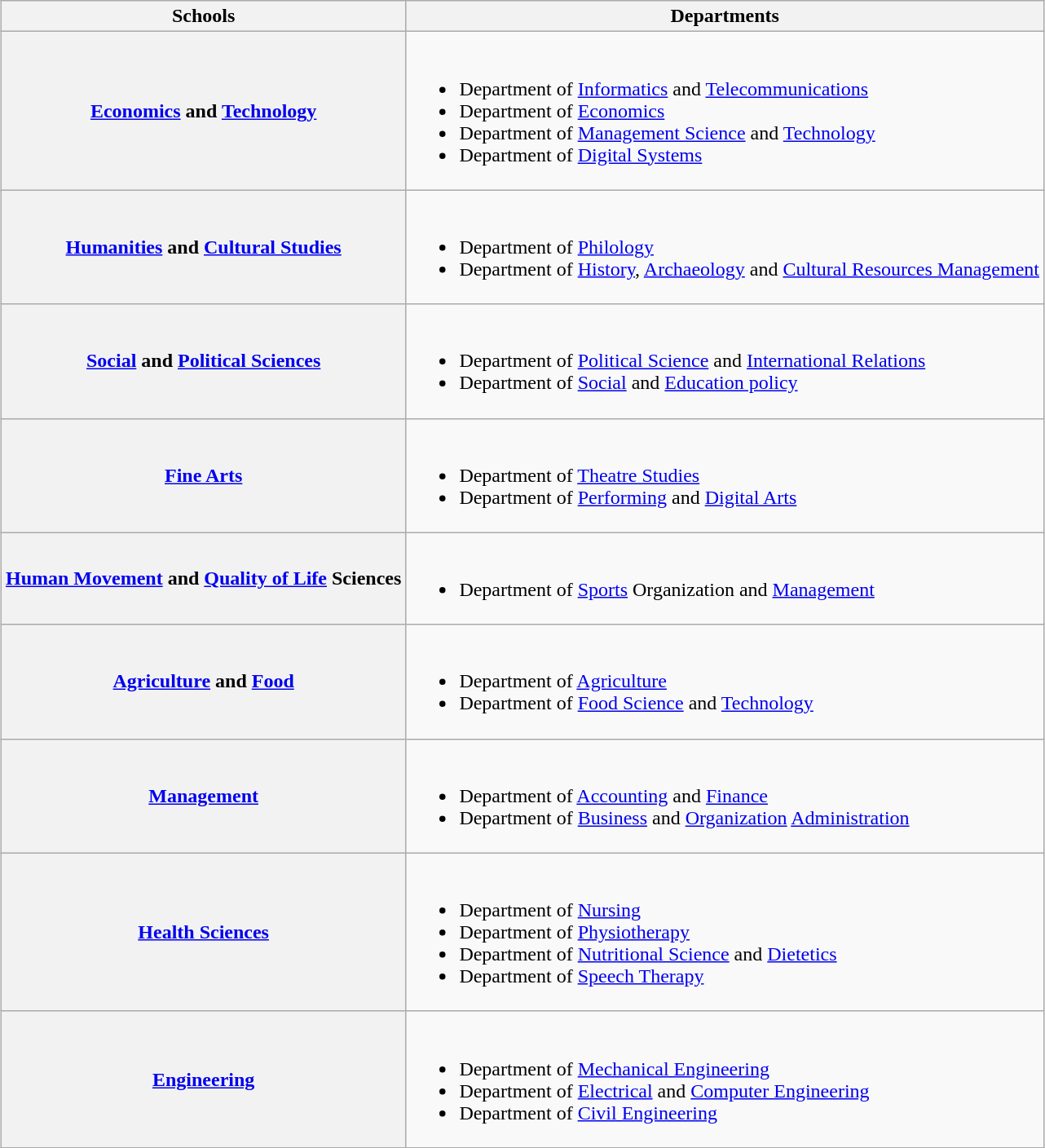<table class="wikitable sortable" style="margin:1em auto;">
<tr>
<th>Schools</th>
<th>Departments</th>
</tr>
<tr>
<th> <a href='#'>Economics</a> and <a href='#'>Technology</a></th>
<td><br><ul><li>Department of <a href='#'>Informatics</a> and <a href='#'>Telecommunications</a></li><li>Department of <a href='#'>Economics</a></li><li>Department of <a href='#'>Management Science</a> and <a href='#'>Technology</a></li><li>Department of <a href='#'>Digital Systems</a></li></ul></td>
</tr>
<tr>
<th> <a href='#'>Humanities</a> and <a href='#'>Cultural Studies</a></th>
<td><br><ul><li>Department of <a href='#'>Philology</a></li><li>Department of <a href='#'>History</a>, <a href='#'>Archaeology</a> and <a href='#'>Cultural Resources Management</a></li></ul></td>
</tr>
<tr>
<th> <a href='#'>Social</a> and <a href='#'>Political Sciences</a></th>
<td><br><ul><li>Department of <a href='#'>Political Science</a> and <a href='#'>International Relations</a></li><li>Department of <a href='#'>Social</a> and <a href='#'>Education policy</a></li></ul></td>
</tr>
<tr>
<th> <a href='#'>Fine Arts</a></th>
<td><br><ul><li>Department of <a href='#'>Theatre Studies</a></li><li>Department of <a href='#'>Performing</a> and <a href='#'>Digital Arts</a></li></ul></td>
</tr>
<tr>
<th> <a href='#'>Human Movement</a> and <a href='#'>Quality of Life</a> Sciences</th>
<td><br><ul><li>Department of <a href='#'>Sports</a> Organization and <a href='#'>Management</a></li></ul></td>
</tr>
<tr>
<th> <a href='#'>Agriculture</a> and <a href='#'>Food</a></th>
<td><br><ul><li>Department of <a href='#'>Agriculture</a></li><li>Department of <a href='#'>Food Science</a> and <a href='#'>Technology</a></li></ul></td>
</tr>
<tr>
<th> <a href='#'>Management</a></th>
<td><br><ul><li>Department of <a href='#'>Accounting</a> and <a href='#'>Finance</a></li><li>Department of <a href='#'>Business</a> and <a href='#'>Organization</a> <a href='#'>Administration</a></li></ul></td>
</tr>
<tr>
<th> <a href='#'>Health Sciences</a></th>
<td><br><ul><li>Department of <a href='#'>Nursing</a></li><li>Department of <a href='#'>Physiotherapy</a></li><li>Department of <a href='#'>Nutritional Science</a> and <a href='#'>Dietetics</a></li><li>Department of <a href='#'>Speech Therapy</a></li></ul></td>
</tr>
<tr>
<th> <a href='#'>Engineering</a></th>
<td><br><ul><li>Department of <a href='#'>Mechanical Engineering</a></li><li>Department of <a href='#'>Electrical</a> and <a href='#'>Computer Engineering</a></li><li>Department of <a href='#'>Civil Engineering</a></li></ul></td>
</tr>
</table>
